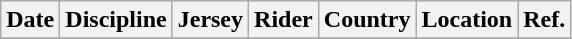<table class="wikitable sortable">
<tr>
<th>Date</th>
<th>Discipline</th>
<th>Jersey</th>
<th>Rider</th>
<th>Country</th>
<th>Location</th>
<th class="unsortable">Ref.</th>
</tr>
<tr>
</tr>
</table>
